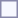<table style="border:1px solid #8888aa; background-color:#f7f8ff; padding:5px; font-size:95%; margin: 0px 12px 12px 0px;">
</table>
